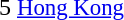<table cellspacing=0 cellpadding=0>
<tr>
<td><div>5 </div></td>
<td style="font-size: 95%"> <a href='#'>Hong Kong</a></td>
</tr>
</table>
